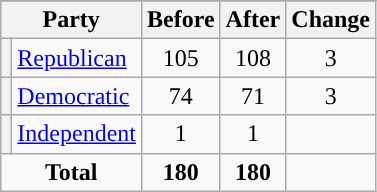<table class="wikitable" style="text-align:center;">
<tr>
</tr>
<tr>
<th colspan=2>Party</th>
<th>Before</th>
<th>After</th>
<th>Change</th>
</tr>
<tr>
<th style="background-color:"></th>
<td style="text-align:left;"><a href='#'>Republican</a></td>
<td>105</td>
<td>108</td>
<td> 3</td>
</tr>
<tr>
<th style="background-color:"></th>
<td style="text-align:left;"><a href='#'>Democratic</a></td>
<td>74</td>
<td>71</td>
<td> 3</td>
</tr>
<tr>
<th style="background-color:"></th>
<td style="text-align:left;"><a href='#'>Independent</a></td>
<td>1</td>
<td>1</td>
<td></td>
</tr>
<tr>
<td colspan=2><strong>Total</strong></td>
<td><strong>180</strong></td>
<td><strong>180</strong></td>
<td></td>
</tr>
</table>
